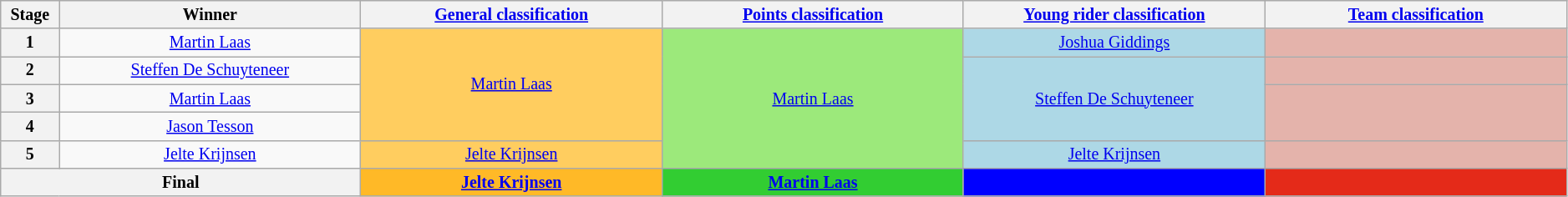<table class="wikitable" style="text-align: center; font-size:smaller;">
<tr style="background:#efefef;">
<th scope="col" style="width:2%;">Stage</th>
<th scope="col" style="width:14%;">Winner</th>
<th scope="col" style="width:14%;"><a href='#'>General classification</a><br></th>
<th scope="col" style="width:14%;"><a href='#'>Points classification</a><br></th>
<th scope="col" style="width:14%;"><a href='#'>Young rider classification</a><br></th>
<th scope="col" style="width:14%;"><a href='#'>Team classification</a></th>
</tr>
<tr>
<th>1</th>
<td><a href='#'>Martin Laas</a></td>
<td style="background:#FFCD5F;" rowspan="4"><a href='#'>Martin Laas</a></td>
<td style="background:#9CE97B;" rowspan="5"><a href='#'>Martin Laas</a></td>
<td style="background:lightblue;"><a href='#'>Joshua Giddings</a></td>
<td style="background:#E4B3AB;"></td>
</tr>
<tr>
<th>2</th>
<td><a href='#'>Steffen De Schuyteneer</a></td>
<td style="background:lightblue;" rowspan="3"><a href='#'>Steffen De Schuyteneer</a></td>
<td style="background:#E4B3AB;"></td>
</tr>
<tr>
<th>3</th>
<td><a href='#'>Martin Laas</a></td>
<td style="background:#E4B3AB;" rowspan="2"></td>
</tr>
<tr>
<th>4</th>
<td><a href='#'>Jason Tesson</a></td>
</tr>
<tr>
<th>5</th>
<td><a href='#'>Jelte Krijnsen</a></td>
<td style="background:#FFCD5F;"><a href='#'>Jelte Krijnsen</a></td>
<td style="background:lightblue;"><a href='#'>Jelte Krijnsen</a></td>
<td style="background:#E4B3AB;"></td>
</tr>
<tr>
<th colspan="2">Final</th>
<th style="background:#FFB927;"><a href='#'>Jelte Krijnsen</a></th>
<th style="background:limegreen;"><a href='#'>Martin Laas</a></th>
<th style="background:blue;"></th>
<th style="background:#E42A19;"></th>
</tr>
</table>
